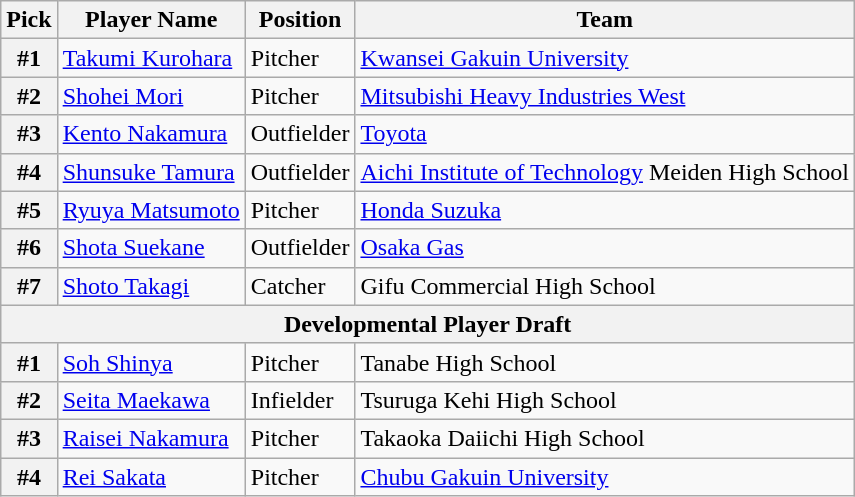<table class="wikitable">
<tr>
<th>Pick</th>
<th>Player Name</th>
<th>Position</th>
<th>Team</th>
</tr>
<tr>
<th>#1</th>
<td><a href='#'>Takumi Kurohara</a></td>
<td>Pitcher</td>
<td><a href='#'>Kwansei Gakuin University</a></td>
</tr>
<tr>
<th>#2</th>
<td><a href='#'>Shohei Mori</a></td>
<td>Pitcher</td>
<td><a href='#'>Mitsubishi Heavy Industries West</a></td>
</tr>
<tr>
<th>#3</th>
<td><a href='#'>Kento Nakamura</a></td>
<td>Outfielder</td>
<td><a href='#'>Toyota</a></td>
</tr>
<tr>
<th>#4</th>
<td><a href='#'>Shunsuke Tamura</a></td>
<td>Outfielder</td>
<td><a href='#'>Aichi Institute of Technology</a> Meiden High School</td>
</tr>
<tr>
<th>#5</th>
<td><a href='#'>Ryuya Matsumoto</a></td>
<td>Pitcher</td>
<td><a href='#'>Honda Suzuka</a></td>
</tr>
<tr>
<th>#6</th>
<td><a href='#'>Shota Suekane</a></td>
<td>Outfielder</td>
<td><a href='#'>Osaka Gas</a></td>
</tr>
<tr>
<th>#7</th>
<td><a href='#'>Shoto Takagi</a></td>
<td>Catcher</td>
<td>Gifu Commercial High School</td>
</tr>
<tr>
<th colspan="5">Developmental Player Draft</th>
</tr>
<tr>
<th>#1</th>
<td><a href='#'>Soh Shinya</a></td>
<td>Pitcher</td>
<td>Tanabe High School</td>
</tr>
<tr>
<th>#2</th>
<td><a href='#'>Seita Maekawa</a></td>
<td>Infielder</td>
<td>Tsuruga Kehi High School</td>
</tr>
<tr>
<th>#3</th>
<td><a href='#'>Raisei Nakamura</a></td>
<td>Pitcher</td>
<td>Takaoka Daiichi High School</td>
</tr>
<tr>
<th>#4</th>
<td><a href='#'>Rei Sakata</a></td>
<td>Pitcher</td>
<td><a href='#'>Chubu Gakuin University</a></td>
</tr>
</table>
